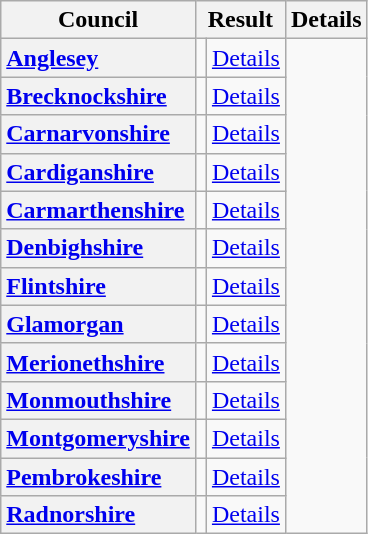<table class="wikitable">
<tr>
<th scope="col">Council</th>
<th colspan=2>Result</th>
<th scope="col" class="unsortable">Details</th>
</tr>
<tr>
<th scope="row" style="text-align: left;"><a href='#'>Anglesey</a></th>
<td></td>
<td><a href='#'>Details</a></td>
</tr>
<tr>
<th scope="row" style="text-align: left;"><a href='#'>Brecknockshire</a></th>
<td></td>
<td><a href='#'>Details</a></td>
</tr>
<tr>
<th scope="row" style="text-align: left;"><a href='#'>Carnarvonshire</a></th>
<td></td>
<td><a href='#'>Details</a></td>
</tr>
<tr>
<th scope="row" style="text-align: left;"><a href='#'>Cardiganshire</a></th>
<td></td>
<td><a href='#'>Details</a></td>
</tr>
<tr>
<th scope="row" style="text-align: left;"><a href='#'>Carmarthenshire</a></th>
<td></td>
<td><a href='#'>Details</a></td>
</tr>
<tr>
<th scope="row" style="text-align: left;"><a href='#'>Denbighshire</a></th>
<td></td>
<td><a href='#'>Details</a></td>
</tr>
<tr>
<th scope="row" style="text-align: left;"><a href='#'>Flintshire</a></th>
<td></td>
<td><a href='#'>Details</a></td>
</tr>
<tr>
<th scope="row" style="text-align: left;"><a href='#'>Glamorgan</a></th>
<td></td>
<td><a href='#'>Details</a></td>
</tr>
<tr>
<th scope="row" style="text-align: left;"><a href='#'>Merionethshire</a></th>
<td></td>
<td><a href='#'>Details</a></td>
</tr>
<tr>
<th scope="row" style="text-align: left;"><a href='#'>Monmouthshire</a></th>
<td></td>
<td><a href='#'>Details</a></td>
</tr>
<tr>
<th scope="row" style="text-align: left;"><a href='#'>Montgomeryshire</a></th>
<td></td>
<td><a href='#'>Details</a></td>
</tr>
<tr>
<th scope="row" style="text-align: left;"><a href='#'>Pembrokeshire</a></th>
<td></td>
<td><a href='#'>Details</a></td>
</tr>
<tr>
<th scope="row" style="text-align: left;"><a href='#'>Radnorshire</a></th>
<td></td>
<td><a href='#'>Details</a></td>
</tr>
</table>
